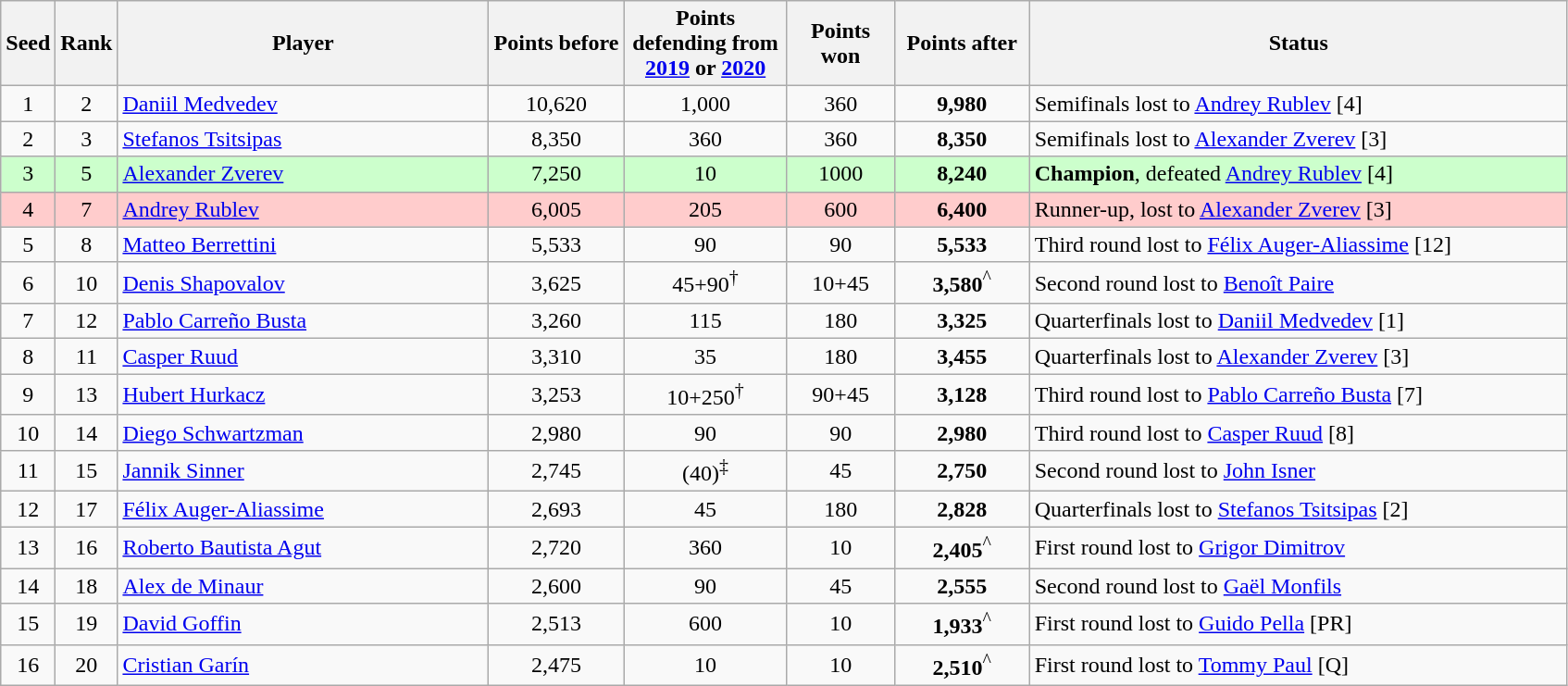<table class="wikitable sortable">
<tr>
<th style="width:30px;">Seed</th>
<th style="width:30px;">Rank</th>
<th style="width:260px;">Player</th>
<th style="width:90px;">Points before</th>
<th style="width:110px;">Points defending from <a href='#'>2019</a> or <a href='#'>2020</a></th>
<th style="width:70px;">Points won</th>
<th style="width:90px;">Points after</th>
<th style="width:380px;">Status</th>
</tr>
<tr>
<td style="text-align:center;">1</td>
<td style="text-align:center;">2</td>
<td> <a href='#'>Daniil Medvedev</a></td>
<td style="text-align:center;">10,620</td>
<td style="text-align:center;">1,000</td>
<td style="text-align:center;">360</td>
<td style="text-align:center;"><strong>9,980</strong></td>
<td>Semifinals lost to  <a href='#'>Andrey Rublev</a> [4]</td>
</tr>
<tr>
<td style="text-align:center;">2</td>
<td style="text-align:center;">3</td>
<td> <a href='#'>Stefanos Tsitsipas</a></td>
<td style="text-align:center;">8,350</td>
<td style="text-align:center;">360</td>
<td style="text-align:center;">360</td>
<td style="text-align:center;"><strong>8,350</strong></td>
<td>Semifinals lost to  <a href='#'>Alexander Zverev</a> [3]</td>
</tr>
<tr style="background:#cfc;">
<td style="text-align:center;">3</td>
<td style="text-align:center;">5</td>
<td> <a href='#'>Alexander Zverev</a></td>
<td style="text-align:center;">7,250</td>
<td style="text-align:center;">10</td>
<td style="text-align:center;">1000</td>
<td style="text-align:center;"><strong>8,240</strong></td>
<td><strong>Champion</strong>, defeated  <a href='#'>Andrey Rublev</a> [4]</td>
</tr>
<tr bgcolor=#fcc>
<td style="text-align:center;">4</td>
<td style="text-align:center;">7</td>
<td> <a href='#'>Andrey Rublev</a></td>
<td style="text-align:center;">6,005</td>
<td style="text-align:center;">205</td>
<td style="text-align:center;">600</td>
<td style="text-align:center;"><strong>6,400</strong></td>
<td>Runner-up, lost to  <a href='#'>Alexander Zverev</a> [3]</td>
</tr>
<tr>
<td style="text-align:center;">5</td>
<td style="text-align:center;">8</td>
<td> <a href='#'>Matteo Berrettini</a></td>
<td style="text-align:center;">5,533</td>
<td style="text-align:center;">90</td>
<td style="text-align:center;">90</td>
<td style="text-align:center;"><strong>5,533</strong></td>
<td>Third round lost to  <a href='#'>Félix Auger-Aliassime</a> [12]</td>
</tr>
<tr>
<td style="text-align:center;">6</td>
<td style="text-align:center;">10</td>
<td> <a href='#'>Denis Shapovalov</a></td>
<td style="text-align:center;">3,625</td>
<td style="text-align:center;">45+90<sup>†</sup></td>
<td style="text-align:center;">10+45</td>
<td style="text-align:center;"><strong>3,580</strong><sup>^</sup></td>
<td>Second round lost to  <a href='#'>Benoît Paire</a></td>
</tr>
<tr>
<td style="text-align:center;">7</td>
<td style="text-align:center;">12</td>
<td> <a href='#'>Pablo Carreño Busta</a></td>
<td style="text-align:center;">3,260</td>
<td style="text-align:center;">115</td>
<td style="text-align:center;">180</td>
<td style="text-align:center;"><strong>3,325</strong></td>
<td>Quarterfinals lost to  <a href='#'>Daniil Medvedev</a> [1]</td>
</tr>
<tr>
<td style="text-align:center;">8</td>
<td style="text-align:center;">11</td>
<td> <a href='#'>Casper Ruud</a></td>
<td style="text-align:center;">3,310</td>
<td style="text-align:center;">35</td>
<td style="text-align:center;">180</td>
<td style="text-align:center;"><strong>3,455</strong></td>
<td>Quarterfinals lost to  <a href='#'>Alexander Zverev</a> [3]</td>
</tr>
<tr>
<td style="text-align:center;">9</td>
<td style="text-align:center;">13</td>
<td> <a href='#'>Hubert Hurkacz</a></td>
<td style="text-align:center;">3,253</td>
<td style="text-align:center;">10+250<sup>†</sup></td>
<td style="text-align:center;">90+45</td>
<td style="text-align:center;"><strong>3,128</strong></td>
<td>Third round lost to  <a href='#'>Pablo Carreño Busta</a> [7]</td>
</tr>
<tr>
<td style="text-align:center;">10</td>
<td style="text-align:center;">14</td>
<td> <a href='#'>Diego Schwartzman</a></td>
<td style="text-align:center;">2,980</td>
<td style="text-align:center;">90</td>
<td style="text-align:center;">90</td>
<td style="text-align:center;"><strong>2,980</strong></td>
<td>Third round lost to  <a href='#'>Casper Ruud</a> [8]</td>
</tr>
<tr>
<td style="text-align:center;">11</td>
<td style="text-align:center;">15</td>
<td> <a href='#'>Jannik Sinner</a></td>
<td style="text-align:center;">2,745</td>
<td style="text-align:center;">(40)<sup>‡</sup></td>
<td style="text-align:center;">45</td>
<td style="text-align:center;"><strong>2,750</strong></td>
<td>Second round lost to  <a href='#'>John Isner</a></td>
</tr>
<tr>
<td style="text-align:center;">12</td>
<td style="text-align:center;">17</td>
<td> <a href='#'>Félix Auger-Aliassime</a></td>
<td style="text-align:center;">2,693</td>
<td style="text-align:center;">45</td>
<td style="text-align:center;">180</td>
<td style="text-align:center;"><strong>2,828</strong></td>
<td>Quarterfinals lost to  <a href='#'>Stefanos Tsitsipas</a> [2]</td>
</tr>
<tr>
<td style="text-align:center;">13</td>
<td style="text-align:center;">16</td>
<td> <a href='#'>Roberto Bautista Agut</a></td>
<td style="text-align:center;">2,720</td>
<td style="text-align:center;">360</td>
<td style="text-align:center;">10</td>
<td style="text-align:center;"><strong>2,405</strong><sup>^</sup></td>
<td>First round lost to  <a href='#'>Grigor Dimitrov</a></td>
</tr>
<tr>
<td style="text-align:center;">14</td>
<td style="text-align:center;">18</td>
<td> <a href='#'>Alex de Minaur</a></td>
<td style="text-align:center;">2,600</td>
<td style="text-align:center;">90</td>
<td style="text-align:center;">45</td>
<td style="text-align:center;"><strong>2,555</strong></td>
<td>Second round lost to  <a href='#'>Gaël Monfils</a></td>
</tr>
<tr>
<td style="text-align:center;">15</td>
<td style="text-align:center;">19</td>
<td> <a href='#'>David Goffin</a></td>
<td style="text-align:center;">2,513</td>
<td style="text-align:center;">600</td>
<td style="text-align:center;">10</td>
<td style="text-align:center;"><strong>1,933</strong><sup>^</sup></td>
<td>First round lost to  <a href='#'>Guido Pella</a> [PR]</td>
</tr>
<tr>
<td style="text-align:center;">16</td>
<td style="text-align:center;">20</td>
<td> <a href='#'>Cristian Garín</a></td>
<td style="text-align:center;">2,475</td>
<td style="text-align:center;">10</td>
<td style="text-align:center;">10</td>
<td style="text-align:center;"><strong>2,510</strong><sup>^</sup></td>
<td>First round lost to  <a href='#'>Tommy Paul</a> [Q]</td>
</tr>
</table>
